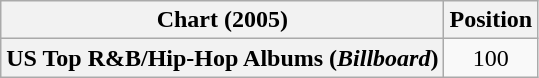<table class="wikitable plainrowheaders" style="text-align:center">
<tr>
<th scope="col">Chart (2005)</th>
<th scope="col">Position</th>
</tr>
<tr>
<th scope="row">US Top R&B/Hip-Hop Albums (<em>Billboard</em>)</th>
<td>100</td>
</tr>
</table>
